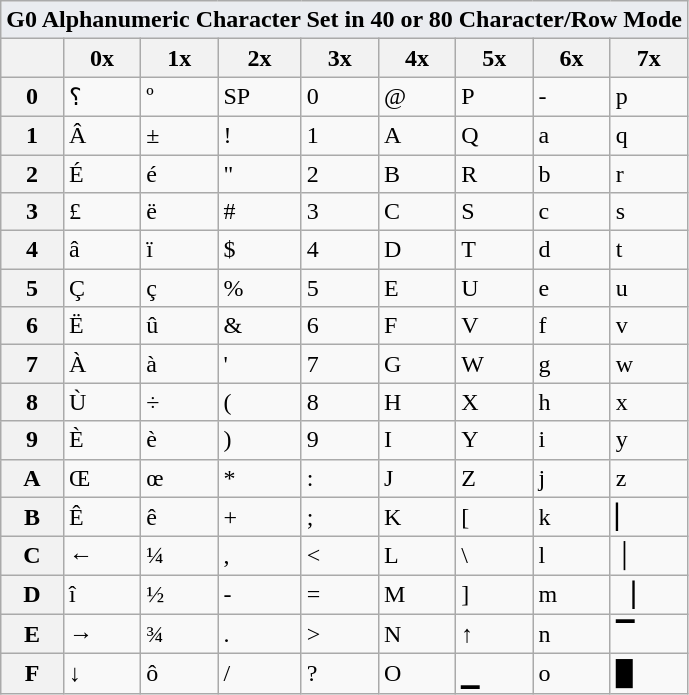<table class="wikitable">
<tr>
<th colspan="9" style="background-color:#EAECF0;">G0 Alphanumeric Character Set in 40 or 80 Character/Row Mode</th>
</tr>
<tr>
<th></th>
<th>0x</th>
<th>1x</th>
<th>2x</th>
<th>3x</th>
<th>4x</th>
<th>5x</th>
<th>6x</th>
<th>7x</th>
</tr>
<tr>
<th>0</th>
<td>⸮</td>
<td>º</td>
<td>SP</td>
<td>0</td>
<td>@</td>
<td>P</td>
<td>-</td>
<td>p</td>
</tr>
<tr>
<th>1</th>
<td>Â</td>
<td>±</td>
<td>!</td>
<td>1</td>
<td>A</td>
<td>Q</td>
<td>a</td>
<td>q</td>
</tr>
<tr>
<th>2</th>
<td>É</td>
<td>é</td>
<td>"</td>
<td>2</td>
<td>B</td>
<td>R</td>
<td>b</td>
<td>r</td>
</tr>
<tr>
<th>3</th>
<td>£</td>
<td>ë</td>
<td>#</td>
<td>3</td>
<td>C</td>
<td>S</td>
<td>c</td>
<td>s</td>
</tr>
<tr>
<th>4</th>
<td>â</td>
<td>ï</td>
<td>$</td>
<td>4</td>
<td>D</td>
<td>T</td>
<td>d</td>
<td>t</td>
</tr>
<tr>
<th>5</th>
<td>Ç</td>
<td>ç</td>
<td>%</td>
<td>5</td>
<td>E</td>
<td>U</td>
<td>e</td>
<td>u</td>
</tr>
<tr>
<th>6</th>
<td>Ë</td>
<td>û</td>
<td>&</td>
<td>6</td>
<td>F</td>
<td>V</td>
<td>f</td>
<td>v</td>
</tr>
<tr>
<th>7</th>
<td>À</td>
<td>à</td>
<td>'</td>
<td>7</td>
<td>G</td>
<td>W</td>
<td>g</td>
<td>w</td>
</tr>
<tr>
<th>8</th>
<td>Ù</td>
<td>÷</td>
<td>(</td>
<td>8</td>
<td>H</td>
<td>X</td>
<td>h</td>
<td>x</td>
</tr>
<tr>
<th>9</th>
<td>È</td>
<td>è</td>
<td>)</td>
<td>9</td>
<td>I</td>
<td>Y</td>
<td>i</td>
<td>y</td>
</tr>
<tr>
<th>A</th>
<td>Œ</td>
<td>œ</td>
<td>*</td>
<td>:</td>
<td>J</td>
<td>Z</td>
<td>j</td>
<td>z</td>
</tr>
<tr>
<th>B</th>
<td>Ê</td>
<td>ê</td>
<td>+</td>
<td>;</td>
<td>K</td>
<td>[</td>
<td>k</td>
<td>▏</td>
</tr>
<tr>
<th>C</th>
<td>←</td>
<td>¼</td>
<td>,</td>
<td><</td>
<td>L</td>
<td>\</td>
<td>l</td>
<td>│</td>
</tr>
<tr>
<th>D</th>
<td>î</td>
<td>½</td>
<td>-</td>
<td>=</td>
<td>M</td>
<td>]</td>
<td>m</td>
<td>▕</td>
</tr>
<tr>
<th>E</th>
<td>→</td>
<td>¾</td>
<td>.</td>
<td>></td>
<td>N</td>
<td>↑</td>
<td>n</td>
<td>▔</td>
</tr>
<tr>
<th>F</th>
<td>↓</td>
<td>ô</td>
<td>/</td>
<td>?</td>
<td>O</td>
<td>▁</td>
<td>o</td>
<td>█</td>
</tr>
</table>
